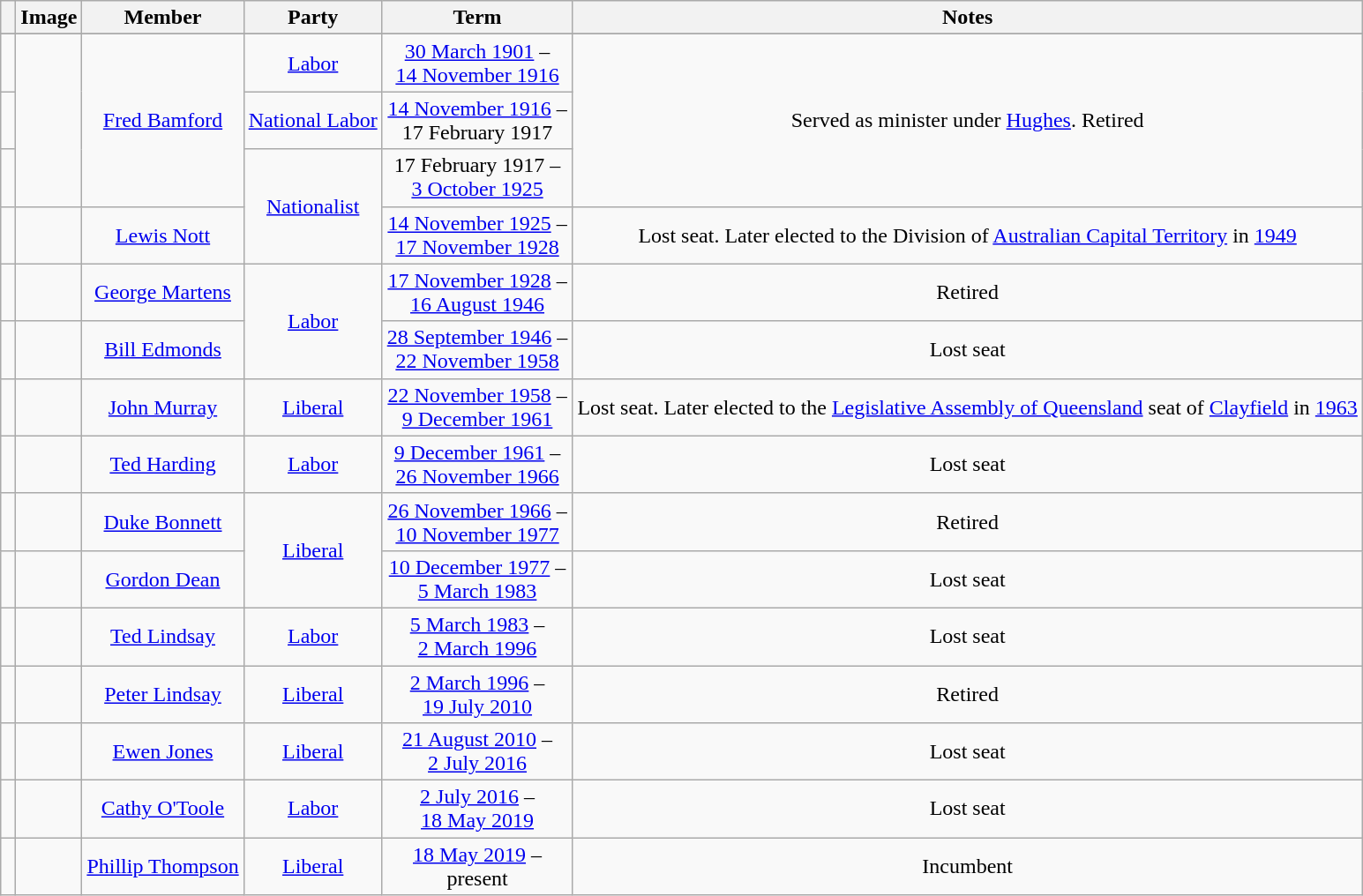<table class=wikitable style="text-align:center">
<tr>
<th></th>
<th>Image</th>
<th>Member</th>
<th>Party</th>
<th>Term</th>
<th>Notes</th>
</tr>
<tr>
</tr>
<tr>
<td> </td>
<td rowspan=3></td>
<td rowspan=3><a href='#'>Fred Bamford</a><br></td>
<td><a href='#'>Labor</a></td>
<td nowrap><a href='#'>30 March 1901</a> –<br><a href='#'>14 November 1916</a></td>
<td rowspan=3>Served as minister under <a href='#'>Hughes</a>. Retired</td>
</tr>
<tr>
<td> </td>
<td nowrap><a href='#'>National Labor</a></td>
<td nowrap><a href='#'>14 November 1916</a> –<br>17 February 1917</td>
</tr>
<tr>
<td> </td>
<td rowspan="2"><a href='#'>Nationalist</a></td>
<td nowrap>17 February 1917 –<br><a href='#'>3 October 1925</a></td>
</tr>
<tr>
<td> </td>
<td></td>
<td><a href='#'>Lewis Nott</a><br></td>
<td nowrap><a href='#'>14 November 1925</a> –<br><a href='#'>17 November 1928</a></td>
<td>Lost seat. Later elected to the Division of <a href='#'>Australian Capital Territory</a> in <a href='#'>1949</a></td>
</tr>
<tr>
<td> </td>
<td></td>
<td><a href='#'>George Martens</a><br></td>
<td rowspan="2"><a href='#'>Labor</a></td>
<td nowrap><a href='#'>17 November 1928</a> –<br><a href='#'>16 August 1946</a></td>
<td>Retired</td>
</tr>
<tr>
<td> </td>
<td></td>
<td><a href='#'>Bill Edmonds</a><br></td>
<td nowrap><a href='#'>28 September 1946</a> –<br><a href='#'>22 November 1958</a></td>
<td>Lost seat</td>
</tr>
<tr>
<td> </td>
<td></td>
<td><a href='#'>John Murray</a><br></td>
<td><a href='#'>Liberal</a></td>
<td nowrap><a href='#'>22 November 1958</a> –<br><a href='#'>9 December 1961</a></td>
<td>Lost seat. Later elected to the <a href='#'>Legislative Assembly of Queensland</a> seat of <a href='#'>Clayfield</a> in <a href='#'>1963</a></td>
</tr>
<tr>
<td> </td>
<td></td>
<td><a href='#'>Ted Harding</a><br></td>
<td><a href='#'>Labor</a></td>
<td nowrap><a href='#'>9 December 1961</a> –<br><a href='#'>26 November 1966</a></td>
<td>Lost seat</td>
</tr>
<tr>
<td> </td>
<td></td>
<td><a href='#'>Duke Bonnett</a><br></td>
<td rowspan="2"><a href='#'>Liberal</a></td>
<td nowrap><a href='#'>26 November 1966</a> –<br><a href='#'>10 November 1977</a></td>
<td>Retired</td>
</tr>
<tr>
<td> </td>
<td></td>
<td><a href='#'>Gordon Dean</a><br></td>
<td nowrap><a href='#'>10 December 1977</a> –<br><a href='#'>5 March 1983</a></td>
<td>Lost seat</td>
</tr>
<tr>
<td> </td>
<td></td>
<td><a href='#'>Ted Lindsay</a><br></td>
<td><a href='#'>Labor</a></td>
<td nowrap><a href='#'>5 March 1983</a> –<br><a href='#'>2 March 1996</a></td>
<td>Lost seat</td>
</tr>
<tr>
<td> </td>
<td></td>
<td><a href='#'>Peter Lindsay</a><br></td>
<td><a href='#'>Liberal</a></td>
<td nowrap><a href='#'>2 March 1996</a> –<br><a href='#'>19 July 2010</a></td>
<td>Retired</td>
</tr>
<tr>
<td> </td>
<td></td>
<td><a href='#'>Ewen Jones</a><br></td>
<td><a href='#'>Liberal</a></td>
<td nowrap><a href='#'>21 August 2010</a> –<br><a href='#'>2 July 2016</a></td>
<td>Lost seat</td>
</tr>
<tr>
<td> </td>
<td></td>
<td><a href='#'>Cathy O'Toole</a><br></td>
<td><a href='#'>Labor</a></td>
<td nowrap><a href='#'>2 July 2016</a> –<br><a href='#'>18 May 2019</a></td>
<td>Lost seat</td>
</tr>
<tr>
<td> </td>
<td></td>
<td><a href='#'>Phillip Thompson</a><br></td>
<td><a href='#'>Liberal</a></td>
<td nowrap><a href='#'>18 May 2019</a> –<br>present</td>
<td>Incumbent</td>
</tr>
</table>
